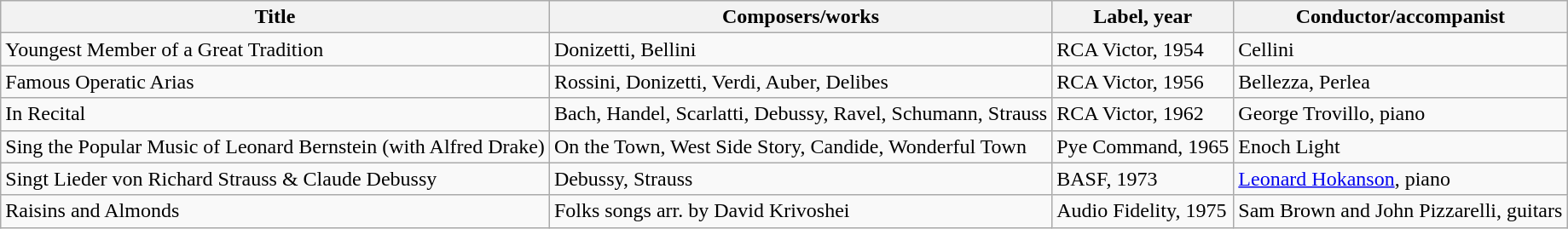<table class="wikitable">
<tr>
<th>Title</th>
<th>Composers/works</th>
<th>Label, year</th>
<th>Conductor/accompanist</th>
</tr>
<tr>
<td>Youngest Member of a Great Tradition</td>
<td>Donizetti, Bellini</td>
<td>RCA Victor, 1954</td>
<td>Cellini</td>
</tr>
<tr>
<td>Famous Operatic Arias</td>
<td>Rossini, Donizetti, Verdi, Auber, Delibes</td>
<td>RCA Victor, 1956</td>
<td>Bellezza, Perlea</td>
</tr>
<tr>
<td>In Recital</td>
<td>Bach, Handel, Scarlatti, Debussy, Ravel, Schumann, Strauss</td>
<td>RCA Victor, 1962</td>
<td>George Trovillo, piano</td>
</tr>
<tr>
<td>Sing the Popular Music of Leonard Bernstein (with Alfred Drake)</td>
<td>On the Town, West Side Story, Candide, Wonderful Town</td>
<td>Pye Command, 1965</td>
<td>Enoch Light</td>
</tr>
<tr>
<td>Singt Lieder von Richard Strauss & Claude Debussy</td>
<td>Debussy, Strauss</td>
<td>BASF, 1973</td>
<td><a href='#'>Leonard Hokanson</a>, piano</td>
</tr>
<tr>
<td>Raisins and Almonds</td>
<td>Folks songs arr. by David Krivoshei</td>
<td>Audio Fidelity, 1975</td>
<td>Sam Brown and John Pizzarelli, guitars</td>
</tr>
</table>
